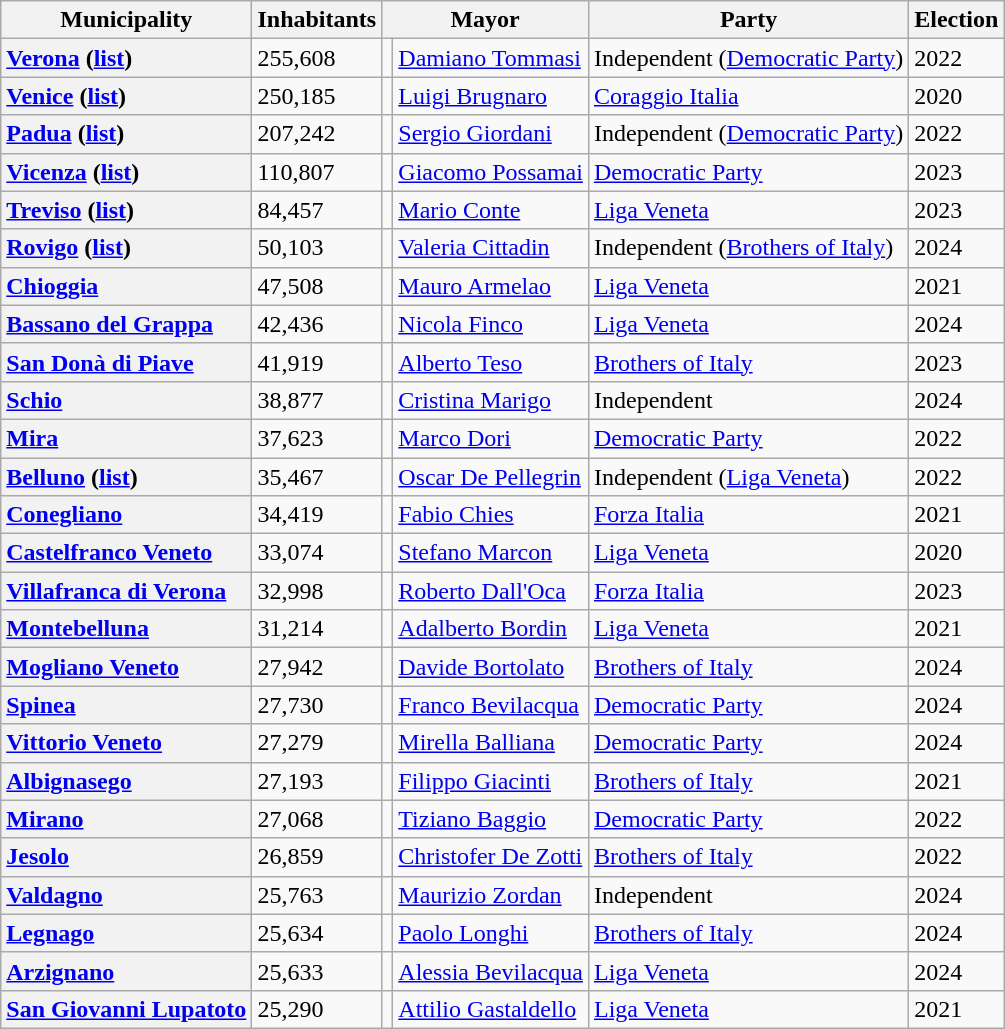<table class="wikitable" border="1">
<tr>
<th scope="col">Municipality</th>
<th colspan=1>Inhabitants</th>
<th colspan=2>Mayor</th>
<th colspan=1>Party</th>
<th colspan=1>Election</th>
</tr>
<tr>
<th scope="row" style="text-align: left;"><a href='#'>Verona</a> (<a href='#'>list</a>)</th>
<td>255,608</td>
<td></td>
<td><a href='#'>Damiano Tommasi</a></td>
<td>Independent (<a href='#'>Democratic Party</a>)</td>
<td>2022</td>
</tr>
<tr>
<th scope="row" style="text-align: left;"><a href='#'>Venice</a> (<a href='#'>list</a>)</th>
<td>250,185</td>
<td></td>
<td><a href='#'>Luigi Brugnaro</a></td>
<td><a href='#'>Coraggio Italia</a></td>
<td>2020</td>
</tr>
<tr>
<th scope="row" style="text-align: left;"><a href='#'>Padua</a> (<a href='#'>list</a>)</th>
<td>207,242</td>
<td></td>
<td><a href='#'>Sergio Giordani</a></td>
<td>Independent (<a href='#'>Democratic Party</a>)</td>
<td>2022</td>
</tr>
<tr>
<th scope="row" style="text-align: left;"><a href='#'>Vicenza</a> (<a href='#'>list</a>)</th>
<td>110,807</td>
<td></td>
<td><a href='#'>Giacomo Possamai</a></td>
<td><a href='#'>Democratic Party</a></td>
<td>2023</td>
</tr>
<tr>
<th scope="row" style="text-align: left;"><a href='#'>Treviso</a> (<a href='#'>list</a>)</th>
<td>84,457</td>
<td></td>
<td><a href='#'>Mario Conte</a></td>
<td><a href='#'>Liga Veneta</a></td>
<td>2023</td>
</tr>
<tr>
<th scope="row" style="text-align: left;"><a href='#'>Rovigo</a> (<a href='#'>list</a>)</th>
<td>50,103</td>
<td></td>
<td><a href='#'>Valeria Cittadin</a></td>
<td>Independent (<a href='#'>Brothers of Italy</a>)</td>
<td>2024</td>
</tr>
<tr>
<th scope="row" style="text-align: left;"><a href='#'>Chioggia</a></th>
<td>47,508</td>
<td></td>
<td><a href='#'>Mauro Armelao</a></td>
<td><a href='#'>Liga Veneta</a></td>
<td>2021</td>
</tr>
<tr>
<th scope="row" style="text-align: left;"><a href='#'>Bassano del Grappa</a></th>
<td>42,436</td>
<td></td>
<td><a href='#'>Nicola Finco</a></td>
<td><a href='#'>Liga Veneta</a></td>
<td>2024</td>
</tr>
<tr>
<th scope="row" style="text-align: left;"><a href='#'>San Donà di Piave</a></th>
<td>41,919</td>
<td></td>
<td><a href='#'>Alberto Teso</a></td>
<td><a href='#'>Brothers of Italy</a></td>
<td>2023</td>
</tr>
<tr>
<th scope="row" style="text-align: left;"><a href='#'>Schio</a></th>
<td>38,877</td>
<td></td>
<td><a href='#'>Cristina Marigo</a></td>
<td>Independent</td>
<td>2024</td>
</tr>
<tr>
<th scope="row" style="text-align: left;"><a href='#'>Mira</a></th>
<td>37,623</td>
<td></td>
<td><a href='#'>Marco Dori</a></td>
<td><a href='#'>Democratic Party</a></td>
<td>2022</td>
</tr>
<tr>
<th scope="row" style="text-align: left;"><a href='#'>Belluno</a> (<a href='#'>list</a>)</th>
<td>35,467</td>
<td></td>
<td><a href='#'>Oscar De Pellegrin</a></td>
<td>Independent (<a href='#'>Liga Veneta</a>)</td>
<td>2022</td>
</tr>
<tr>
<th scope="row" style="text-align: left;"><a href='#'>Conegliano</a></th>
<td>34,419</td>
<td></td>
<td><a href='#'>Fabio Chies</a></td>
<td><a href='#'>Forza Italia</a></td>
<td>2021</td>
</tr>
<tr>
<th scope="row" style="text-align: left;"><a href='#'>Castelfranco Veneto</a></th>
<td>33,074</td>
<td></td>
<td><a href='#'>Stefano Marcon</a></td>
<td><a href='#'>Liga Veneta</a></td>
<td>2020</td>
</tr>
<tr>
<th scope="row" style="text-align: left;"><a href='#'>Villafranca di Verona</a></th>
<td>32,998</td>
<td></td>
<td><a href='#'>Roberto Dall'Oca</a></td>
<td><a href='#'>Forza Italia</a></td>
<td>2023</td>
</tr>
<tr>
<th scope="row" style="text-align: left;"><a href='#'>Montebelluna</a></th>
<td>31,214</td>
<td></td>
<td><a href='#'>Adalberto Bordin</a></td>
<td><a href='#'>Liga Veneta</a></td>
<td>2021</td>
</tr>
<tr>
<th scope="row" style="text-align: left;"><a href='#'>Mogliano Veneto</a></th>
<td>27,942</td>
<td></td>
<td><a href='#'>Davide Bortolato</a></td>
<td><a href='#'>Brothers of Italy</a></td>
<td>2024</td>
</tr>
<tr>
<th scope="row" style="text-align: left;"><a href='#'>Spinea</a></th>
<td>27,730</td>
<td></td>
<td><a href='#'>Franco Bevilacqua</a></td>
<td><a href='#'>Democratic Party</a></td>
<td>2024</td>
</tr>
<tr>
<th scope="row" style="text-align: left;"><a href='#'>Vittorio Veneto</a></th>
<td>27,279</td>
<td></td>
<td><a href='#'>Mirella Balliana</a></td>
<td><a href='#'>Democratic Party</a></td>
<td>2024</td>
</tr>
<tr>
<th scope="row" style="text-align: left;"><a href='#'>Albignasego</a></th>
<td>27,193</td>
<td></td>
<td><a href='#'>Filippo Giacinti</a></td>
<td><a href='#'>Brothers of Italy</a></td>
<td>2021</td>
</tr>
<tr>
<th scope="row" style="text-align: left;"><a href='#'>Mirano</a></th>
<td>27,068</td>
<td></td>
<td><a href='#'>Tiziano Baggio</a></td>
<td><a href='#'>Democratic Party</a></td>
<td>2022</td>
</tr>
<tr>
<th scope="row" style="text-align: left;"><a href='#'>Jesolo</a></th>
<td>26,859</td>
<td></td>
<td><a href='#'>Christofer De Zotti</a></td>
<td><a href='#'>Brothers of Italy</a></td>
<td>2022</td>
</tr>
<tr>
<th scope="row" style="text-align: left;"><a href='#'>Valdagno</a></th>
<td>25,763</td>
<td></td>
<td><a href='#'>Maurizio Zordan</a></td>
<td>Independent</td>
<td>2024</td>
</tr>
<tr>
<th scope="row" style="text-align: left;"><a href='#'>Legnago</a></th>
<td>25,634</td>
<td></td>
<td><a href='#'>Paolo Longhi</a></td>
<td><a href='#'>Brothers of Italy</a></td>
<td>2024</td>
</tr>
<tr>
<th scope="row" style="text-align: left;"><a href='#'>Arzignano</a></th>
<td>25,633</td>
<td></td>
<td><a href='#'>Alessia Bevilacqua</a></td>
<td><a href='#'>Liga Veneta</a></td>
<td>2024</td>
</tr>
<tr>
<th scope="row" style="text-align: left;"><a href='#'>San Giovanni Lupatoto</a></th>
<td>25,290</td>
<td></td>
<td><a href='#'>Attilio Gastaldello</a></td>
<td><a href='#'>Liga Veneta</a></td>
<td>2021</td>
</tr>
</table>
